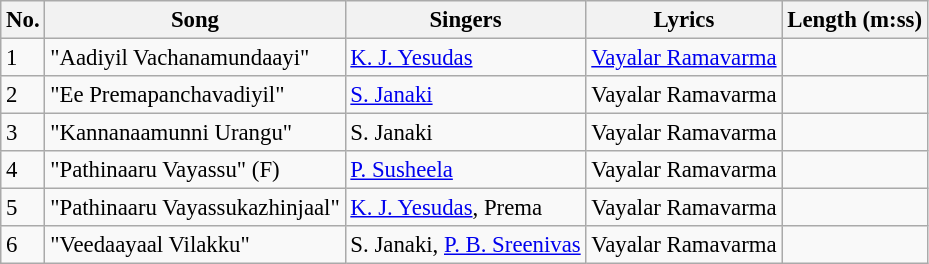<table class="wikitable" style="font-size:95%;">
<tr>
<th>No.</th>
<th>Song</th>
<th>Singers</th>
<th>Lyrics</th>
<th>Length (m:ss)</th>
</tr>
<tr>
<td>1</td>
<td>"Aadiyil Vachanamundaayi"</td>
<td><a href='#'>K. J. Yesudas</a></td>
<td><a href='#'>Vayalar Ramavarma</a></td>
<td></td>
</tr>
<tr>
<td>2</td>
<td>"Ee Premapanchavadiyil"</td>
<td><a href='#'>S. Janaki</a></td>
<td>Vayalar Ramavarma</td>
<td></td>
</tr>
<tr>
<td>3</td>
<td>"Kannanaamunni Urangu"</td>
<td>S. Janaki</td>
<td>Vayalar Ramavarma</td>
<td></td>
</tr>
<tr>
<td>4</td>
<td>"Pathinaaru Vayassu" (F)</td>
<td><a href='#'>P. Susheela</a></td>
<td>Vayalar Ramavarma</td>
<td></td>
</tr>
<tr>
<td>5</td>
<td>"Pathinaaru Vayassukazhinjaal"</td>
<td><a href='#'>K. J. Yesudas</a>, Prema</td>
<td>Vayalar Ramavarma</td>
<td></td>
</tr>
<tr>
<td>6</td>
<td>"Veedaayaal Vilakku"</td>
<td>S. Janaki, <a href='#'>P. B. Sreenivas</a></td>
<td>Vayalar Ramavarma</td>
<td></td>
</tr>
</table>
